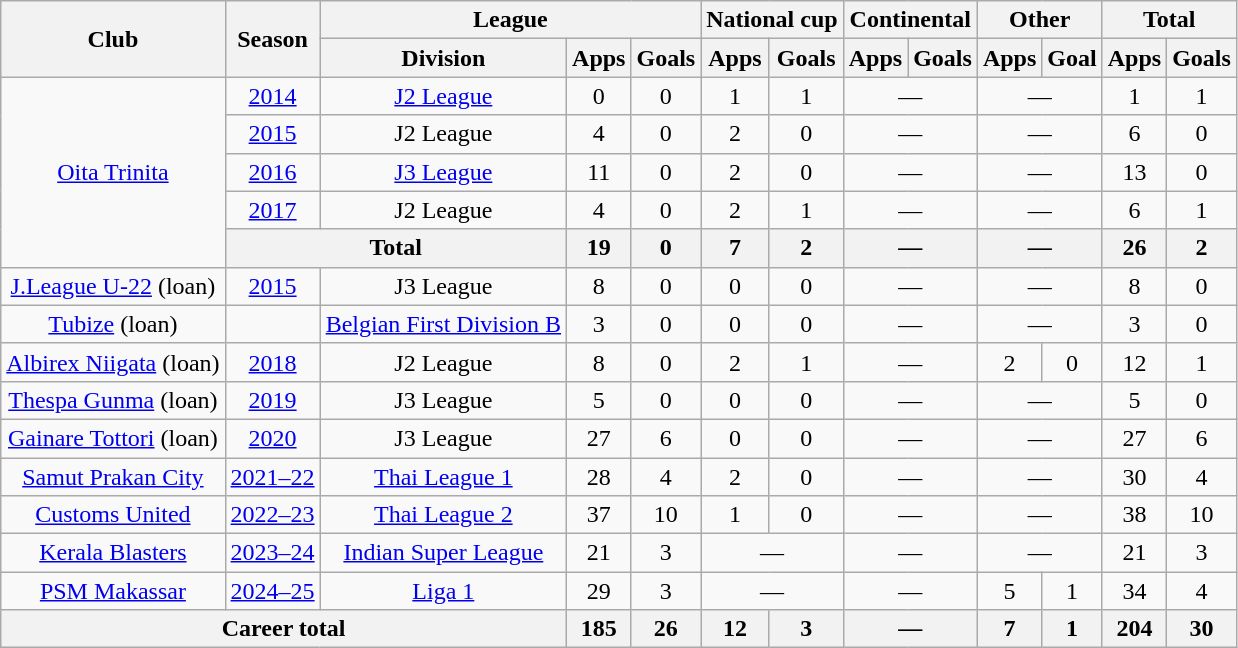<table class="wikitable" style="text-align: center;">
<tr>
<th rowspan="2">Club</th>
<th rowspan="2">Season</th>
<th colspan="3">League</th>
<th colspan="2">National cup</th>
<th colspan="2">Continental</th>
<th colspan="2">Other</th>
<th colspan="2">Total</th>
</tr>
<tr>
<th>Division</th>
<th>Apps</th>
<th>Goals</th>
<th>Apps</th>
<th>Goals</th>
<th>Apps</th>
<th>Goals</th>
<th>Apps</th>
<th>Goal</th>
<th>Apps</th>
<th>Goals</th>
</tr>
<tr>
<td rowspan="5"><a href='#'>Oita Trinita</a></td>
<td><a href='#'>2014</a></td>
<td><a href='#'>J2 League</a></td>
<td>0</td>
<td>0</td>
<td>1</td>
<td>1</td>
<td colspan="2">—</td>
<td colspan="2">—</td>
<td>1</td>
<td>1</td>
</tr>
<tr>
<td><a href='#'>2015</a></td>
<td>J2 League</td>
<td>4</td>
<td>0</td>
<td>2</td>
<td>0</td>
<td colspan="2">—</td>
<td colspan="2">—</td>
<td>6</td>
<td>0</td>
</tr>
<tr>
<td><a href='#'>2016</a></td>
<td><a href='#'>J3 League</a></td>
<td>11</td>
<td>0</td>
<td>2</td>
<td>0</td>
<td colspan="2">—</td>
<td colspan="2">—</td>
<td>13</td>
<td>0</td>
</tr>
<tr>
<td><a href='#'>2017</a></td>
<td>J2 League</td>
<td>4</td>
<td>0</td>
<td>2</td>
<td>1</td>
<td colspan="2">—</td>
<td colspan="2">—</td>
<td>6</td>
<td>1</td>
</tr>
<tr>
<th colspan="2">Total</th>
<th>19</th>
<th>0</th>
<th>7</th>
<th>2</th>
<th colspan="2">—</th>
<th colspan="2">—</th>
<th>26</th>
<th>2</th>
</tr>
<tr>
<td><a href='#'>J.League U-22</a> (loan)</td>
<td><a href='#'>2015</a></td>
<td>J3 League</td>
<td>8</td>
<td>0</td>
<td>0</td>
<td>0</td>
<td colspan="2">—</td>
<td colspan="2">—</td>
<td>8</td>
<td>0</td>
</tr>
<tr>
<td><a href='#'>Tubize</a> (loan)</td>
<td></td>
<td><a href='#'>Belgian First Division B</a></td>
<td>3</td>
<td>0</td>
<td>0</td>
<td>0</td>
<td colspan="2">—</td>
<td colspan="2">—</td>
<td>3</td>
<td>0</td>
</tr>
<tr>
<td><a href='#'>Albirex Niigata</a> (loan)</td>
<td><a href='#'>2018</a></td>
<td>J2 League</td>
<td>8</td>
<td>0</td>
<td>2</td>
<td>1</td>
<td colspan="2">—</td>
<td>2</td>
<td>0</td>
<td>12</td>
<td>1</td>
</tr>
<tr>
<td><a href='#'>Thespa Gunma</a> (loan)</td>
<td><a href='#'>2019</a></td>
<td>J3 League</td>
<td>5</td>
<td>0</td>
<td>0</td>
<td>0</td>
<td colspan="2">—</td>
<td colspan="2">—</td>
<td>5</td>
<td>0</td>
</tr>
<tr>
<td><a href='#'>Gainare Tottori</a> (loan)</td>
<td><a href='#'>2020</a></td>
<td>J3 League</td>
<td>27</td>
<td>6</td>
<td>0</td>
<td>0</td>
<td colspan="2">—</td>
<td colspan="2">—</td>
<td>27</td>
<td>6</td>
</tr>
<tr>
<td><a href='#'>Samut Prakan City</a></td>
<td><a href='#'>2021–22</a></td>
<td><a href='#'>Thai League 1</a></td>
<td>28</td>
<td>4</td>
<td>2</td>
<td>0</td>
<td colspan="2">—</td>
<td colspan="2">—</td>
<td>30</td>
<td>4</td>
</tr>
<tr>
<td><a href='#'>Customs United</a></td>
<td><a href='#'>2022–23</a></td>
<td><a href='#'>Thai League 2</a></td>
<td>37</td>
<td>10</td>
<td>1</td>
<td>0</td>
<td colspan="2">—</td>
<td colspan="2">—</td>
<td>38</td>
<td>10</td>
</tr>
<tr>
<td><a href='#'>Kerala Blasters</a></td>
<td><a href='#'>2023–24</a></td>
<td><a href='#'>Indian Super League</a></td>
<td>21</td>
<td>3</td>
<td colspan="2">—</td>
<td colspan="2">—</td>
<td colspan="2">—</td>
<td>21</td>
<td>3</td>
</tr>
<tr>
<td><a href='#'>PSM Makassar</a></td>
<td><a href='#'>2024–25</a></td>
<td><a href='#'>Liga 1</a></td>
<td>29</td>
<td>3</td>
<td colspan="2">—</td>
<td colspan="2">—</td>
<td>5</td>
<td>1</td>
<td>34</td>
<td>4</td>
</tr>
<tr>
<th colspan="3">Career total</th>
<th>185</th>
<th>26</th>
<th>12</th>
<th>3</th>
<th colspan="2">—</th>
<th>7</th>
<th>1</th>
<th>204</th>
<th>30</th>
</tr>
</table>
